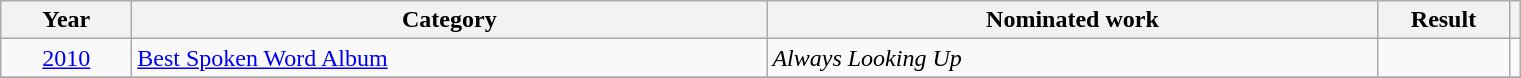<table class=wikitable>
<tr>
<th scope="col" style="width:5em;">Year</th>
<th scope="col" style="width:26em;">Category</th>
<th scope="col" style="width:25em;">Nominated work</th>
<th scope="col" style="width:5em;">Result</th>
<th></th>
</tr>
<tr>
<td style="text-align:center;"><a href='#'>2010</a></td>
<td><a href='#'>Best Spoken Word Album</a></td>
<td><em>Always Looking Up</em></td>
<td></td>
<td></td>
</tr>
<tr>
</tr>
</table>
